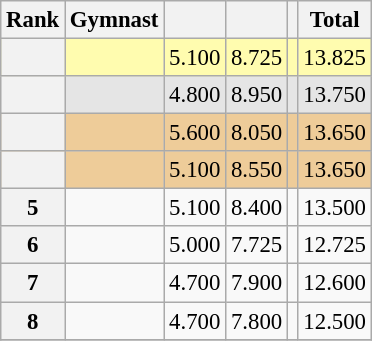<table class="wikitable sortable" style="text-align:center; font-size:95%">
<tr>
<th scope=col>Rank</th>
<th scope=col>Gymnast</th>
<th scope=col></th>
<th scope=col></th>
<th scope=col></th>
<th scope=col>Total</th>
</tr>
<tr bgcolor=fffcaf>
<th scope=row></th>
<td align=left></td>
<td>5.100</td>
<td>8.725</td>
<td></td>
<td>13.825</td>
</tr>
<tr bgcolor=e5e5e5>
<th scope=row></th>
<td align=left></td>
<td>4.800</td>
<td>8.950</td>
<td></td>
<td>13.750</td>
</tr>
<tr bgcolor=eecc99>
<th scope=row></th>
<td align=left></td>
<td>5.600</td>
<td>8.050</td>
<td></td>
<td>13.650</td>
</tr>
<tr bgcolor=eecc99>
<th scope=row></th>
<td align=left></td>
<td>5.100</td>
<td>8.550</td>
<td></td>
<td>13.650</td>
</tr>
<tr>
<th scope=row>5</th>
<td align=left></td>
<td>5.100</td>
<td>8.400</td>
<td></td>
<td>13.500</td>
</tr>
<tr>
<th scope=row>6</th>
<td align=left></td>
<td>5.000</td>
<td>7.725</td>
<td></td>
<td>12.725</td>
</tr>
<tr>
<th scope=row>7</th>
<td align=left></td>
<td>4.700</td>
<td>7.900</td>
<td></td>
<td>12.600</td>
</tr>
<tr>
<th scope=row>8</th>
<td align=left></td>
<td>4.700</td>
<td>7.800</td>
<td></td>
<td>12.500</td>
</tr>
<tr>
</tr>
</table>
